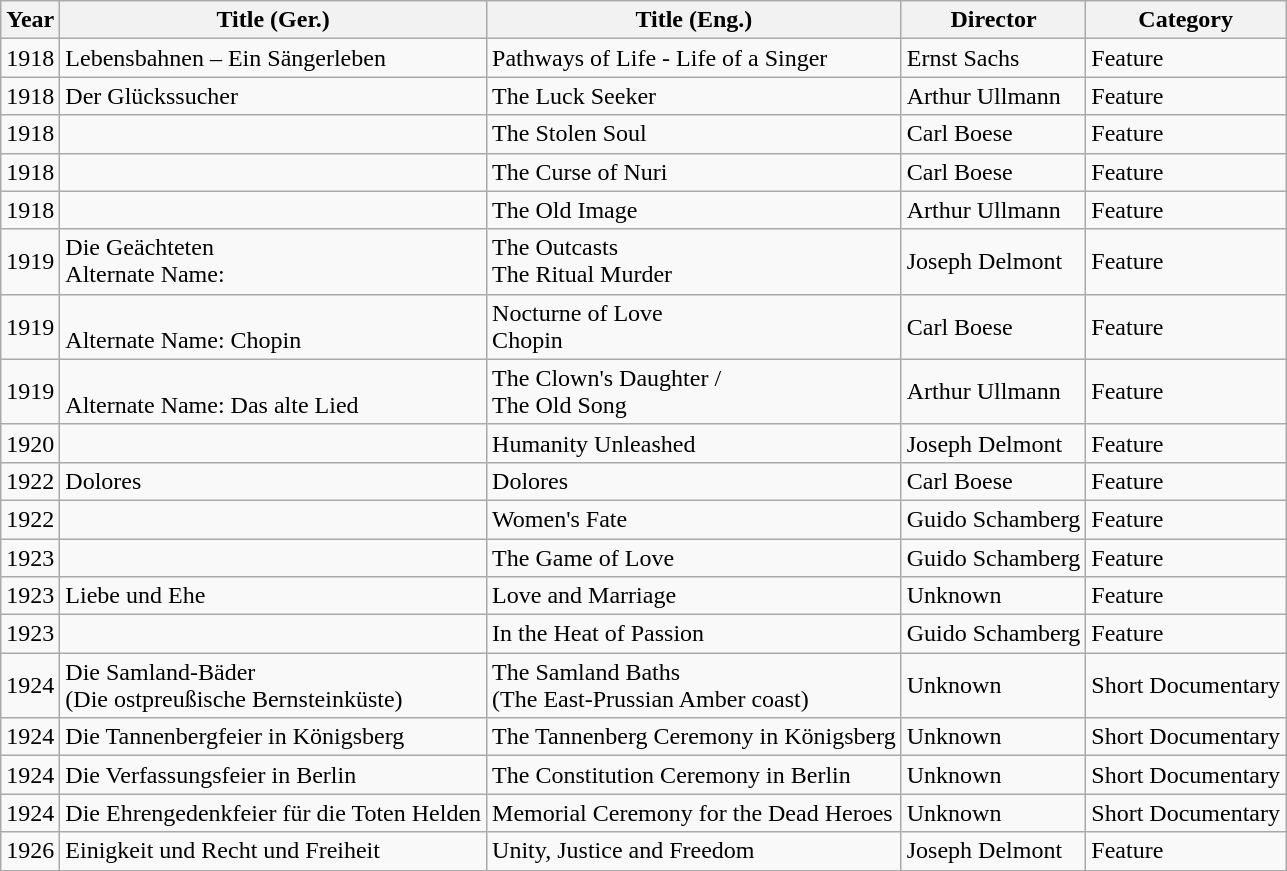<table class="wikitable">
<tr>
<th>Year</th>
<th>Title (Ger.)</th>
<th>Title (Eng.)</th>
<th>Director</th>
<th>Category</th>
</tr>
<tr>
<td>1918</td>
<td>Lebensbahnen – Ein Sängerleben</td>
<td>Pathways of Life - Life of a Singer</td>
<td>Ernst Sachs</td>
<td>Feature</td>
</tr>
<tr>
<td>1918</td>
<td>Der Glückssucher</td>
<td>The Luck Seeker</td>
<td>Arthur Ullmann</td>
<td>Feature</td>
</tr>
<tr>
<td>1918</td>
<td></td>
<td>The Stolen Soul</td>
<td>Carl Boese</td>
<td>Feature</td>
</tr>
<tr>
<td>1918</td>
<td></td>
<td>The Curse of Nuri</td>
<td>Carl Boese</td>
<td>Feature</td>
</tr>
<tr>
<td>1918</td>
<td></td>
<td>The Old Image</td>
<td>Arthur Ullmann</td>
<td>Feature</td>
</tr>
<tr>
<td>1919</td>
<td>Die Geächteten<br>Alternate Name: </td>
<td>The Outcasts<br>The Ritual Murder</td>
<td>Joseph Delmont</td>
<td>Feature</td>
</tr>
<tr>
<td>1919</td>
<td><br>Alternate Name: Chopin</td>
<td>Nocturne of Love<br>Chopin</td>
<td>Carl Boese</td>
<td>Feature</td>
</tr>
<tr>
<td>1919</td>
<td><br>Alternate Name: Das alte Lied</td>
<td>The Clown's Daughter /<br>The Old Song</td>
<td>Arthur Ullmann</td>
<td>Feature</td>
</tr>
<tr>
<td>1920</td>
<td></td>
<td>Humanity Unleashed</td>
<td>Joseph Delmont</td>
<td>Feature</td>
</tr>
<tr>
<td>1922</td>
<td>Dolores</td>
<td>Dolores</td>
<td>Carl Boese</td>
<td>Feature</td>
</tr>
<tr>
<td>1922</td>
<td></td>
<td>Women's Fate</td>
<td>Guido Schamberg</td>
<td>Feature</td>
</tr>
<tr>
<td>1923</td>
<td></td>
<td>The Game of Love</td>
<td>Guido Schamberg</td>
<td>Feature</td>
</tr>
<tr>
<td>1923</td>
<td>Liebe und Ehe</td>
<td>Love and Marriage</td>
<td>Unknown</td>
<td>Feature</td>
</tr>
<tr>
<td>1923</td>
<td></td>
<td>In the Heat of Passion</td>
<td>Guido Schamberg</td>
<td>Feature</td>
</tr>
<tr>
<td>1924</td>
<td>Die Samland-Bäder<br>(Die ostpreußische Bernsteinküste)</td>
<td>The Samland Baths<br>(The East-Prussian Amber coast)</td>
<td>Unknown</td>
<td>Short Documentary</td>
</tr>
<tr>
<td>1924</td>
<td>Die Tannenbergfeier in Königsberg</td>
<td>The Tannenberg Ceremony in Königsberg</td>
<td>Unknown</td>
<td>Short Documentary</td>
</tr>
<tr>
<td>1924</td>
<td>Die Verfassungsfeier in Berlin</td>
<td>The Constitution Ceremony in Berlin</td>
<td>Unknown</td>
<td>Short Documentary</td>
</tr>
<tr>
<td>1924</td>
<td>Die Ehrengedenkfeier für die Toten Helden</td>
<td>Memorial Ceremony for the Dead Heroes</td>
<td>Unknown</td>
<td>Short Documentary</td>
</tr>
<tr>
<td>1926</td>
<td>Einigkeit und Recht und Freiheit</td>
<td>Unity, Justice and Freedom</td>
<td>Joseph Delmont</td>
<td>Feature</td>
</tr>
</table>
